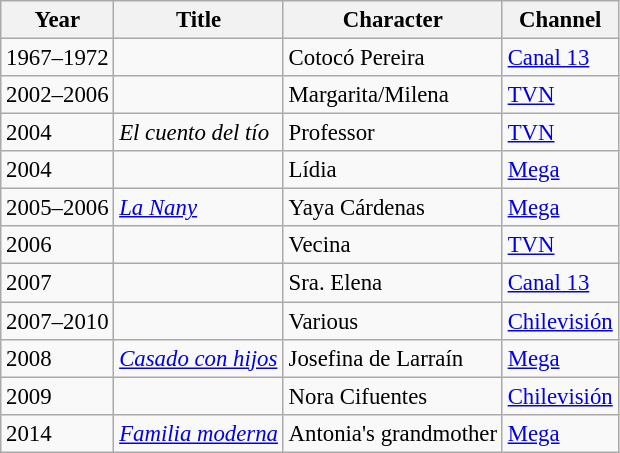<table class="wikitable" style="font-size: 95%;">
<tr>
<th>Year</th>
<th>Title</th>
<th>Character</th>
<th>Channel</th>
</tr>
<tr>
<td>1967–1972</td>
<td><em></em></td>
<td>Cotocó Pereira</td>
<td><a href='#'>Canal 13</a></td>
</tr>
<tr>
<td>2002–2006</td>
<td><em></em></td>
<td>Margarita/Milena</td>
<td><a href='#'>TVN</a></td>
</tr>
<tr>
<td>2004</td>
<td><em>El cuento del tío</em></td>
<td>Professor</td>
<td><a href='#'>TVN</a></td>
</tr>
<tr>
<td>2004</td>
<td><em></em></td>
<td>Lídia</td>
<td><a href='#'>Mega</a></td>
</tr>
<tr>
<td>2005–2006</td>
<td><em><a href='#'>La Nany</a></em></td>
<td>Yaya Cárdenas</td>
<td><a href='#'>Mega</a></td>
</tr>
<tr>
<td>2006</td>
<td><em></em></td>
<td>Vecina</td>
<td><a href='#'>TVN</a></td>
</tr>
<tr>
<td>2007</td>
<td><em></em></td>
<td>Sra. Elena</td>
<td><a href='#'>Canal 13</a></td>
</tr>
<tr>
<td>2007–2010</td>
<td><em></em></td>
<td>Various</td>
<td><a href='#'>Chilevisión</a></td>
</tr>
<tr>
<td>2008</td>
<td><em><a href='#'>Casado con hijos</a></em></td>
<td>Josefina de Larraín</td>
<td><a href='#'>Mega</a></td>
</tr>
<tr>
<td>2009</td>
<td><em></em></td>
<td>Nora Cifuentes</td>
<td><a href='#'>Chilevisión</a></td>
</tr>
<tr>
<td>2014</td>
<td><em><a href='#'>Familia moderna</a></em></td>
<td>Antonia's grandmother</td>
<td><a href='#'>Mega</a></td>
</tr>
</table>
